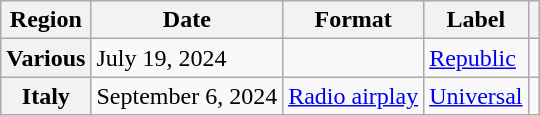<table class="wikitable plainrowheaders">
<tr>
<th scope="col">Region</th>
<th scope="col">Date</th>
<th scope="col">Format</th>
<th scope="col">Label</th>
<th scope="col"></th>
</tr>
<tr>
<th scope="row">Various</th>
<td>July 19, 2024</td>
<td></td>
<td><a href='#'>Republic</a></td>
<td style="text-align:center"></td>
</tr>
<tr>
<th scope="row">Italy</th>
<td>September 6, 2024</td>
<td><a href='#'>Radio airplay</a></td>
<td><a href='#'>Universal</a></td>
<td style="text-align:center"></td>
</tr>
</table>
